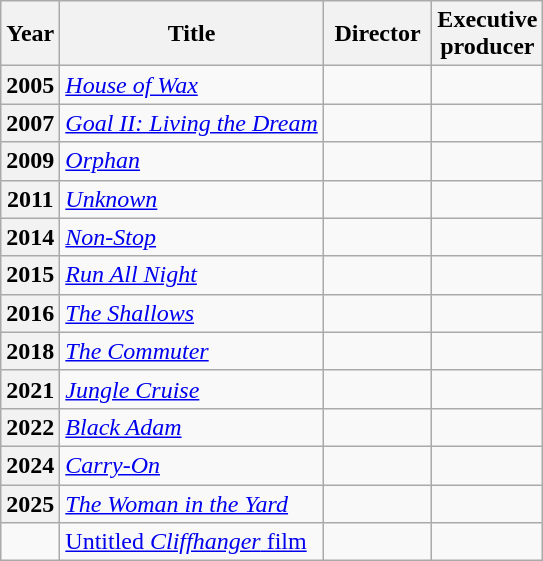<table class="wikitable plainrowheaders" style="margin-right: 0;">
<tr>
<th scope="col">Year</th>
<th scope="col">Title</th>
<th scope="col" width="65">Director</th>
<th scope="col" width="65">Executive<br>producer</th>
</tr>
<tr>
<th scope="row">2005</th>
<td><em><a href='#'>House of Wax</a></em></td>
<td></td>
<td></td>
</tr>
<tr>
<th scope="row">2007</th>
<td><em><a href='#'>Goal II: Living the Dream</a></em></td>
<td></td>
<td></td>
</tr>
<tr>
<th scope="row">2009</th>
<td><em><a href='#'>Orphan</a></em></td>
<td></td>
<td></td>
</tr>
<tr>
<th scope="row">2011</th>
<td><em><a href='#'>Unknown</a></em></td>
<td></td>
<td></td>
</tr>
<tr>
<th scope="row">2014</th>
<td><em><a href='#'>Non-Stop</a></em></td>
<td></td>
<td></td>
</tr>
<tr>
<th scope="row">2015</th>
<td><em><a href='#'>Run All Night</a></em></td>
<td></td>
<td></td>
</tr>
<tr>
<th scope="row">2016</th>
<td><em><a href='#'>The Shallows</a></em></td>
<td></td>
<td></td>
</tr>
<tr>
<th scope="row">2018</th>
<td><em><a href='#'>The Commuter</a></em></td>
<td></td>
<td></td>
</tr>
<tr>
<th scope="row">2021</th>
<td><em><a href='#'>Jungle Cruise</a></em></td>
<td></td>
<td></td>
</tr>
<tr>
<th scope="row">2022</th>
<td><em><a href='#'>Black Adam</a></em></td>
<td></td>
<td></td>
</tr>
<tr>
<th scope="row">2024</th>
<td><em><a href='#'>Carry-On</a></em></td>
<td></td>
<td></td>
</tr>
<tr>
<th scope="row">2025</th>
<td><em><a href='#'>The Woman in the Yard</a></em></td>
<td></td>
<td></td>
</tr>
<tr>
<td></td>
<td><a href='#'>Untitled <em>Cliffhanger</em> film</a></td>
<td></td>
<td></td>
</tr>
</table>
